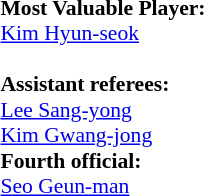<table width=100% style="font-size: 90%">
<tr>
<td><br><strong>Most Valuable Player:</strong>
<br> <a href='#'>Kim Hyun-seok</a><br>
<br><strong>Assistant referees:</strong><br>
 <a href='#'>Lee Sang-yong</a><br>
 <a href='#'>Kim Gwang-jong</a><br>
<strong>Fourth official:</strong><br>
 <a href='#'>Seo Geun-man</a></td>
</tr>
</table>
